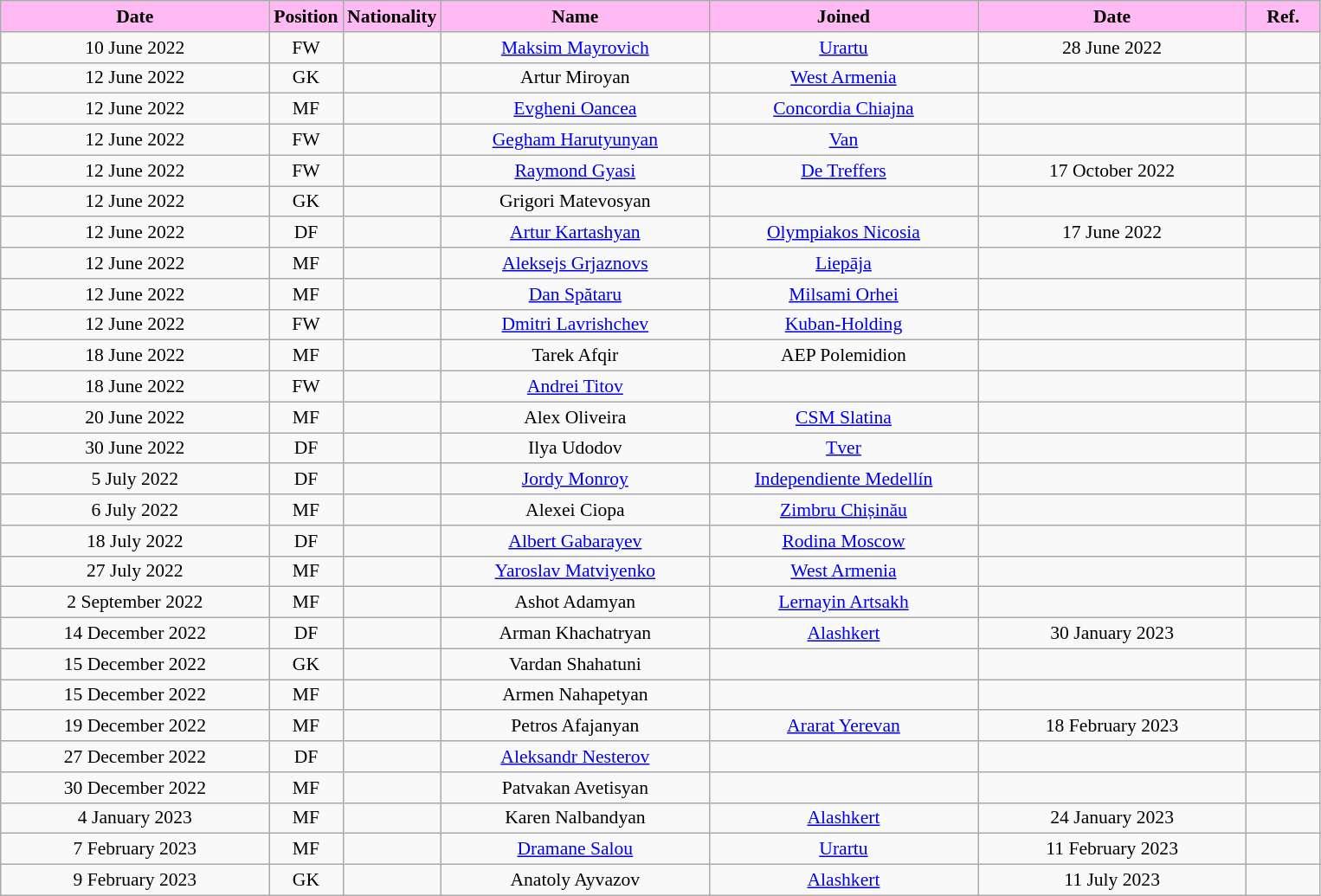<table class="wikitable"  style="text-align:center; font-size:90%; ">
<tr>
<th style="background:#FFB9F3; color:#000000; width:200px;">Date</th>
<th style="background:#FFB9F3; color:#000000; width:50px;">Position</th>
<th style="background:#FFB9F3; color:#000000; width:50px;">Nationality</th>
<th style="background:#FFB9F3; color:#000000; width:200px;">Name</th>
<th style="background:#FFB9F3; color:#000000; width:200px;">Joined</th>
<th style="background:#FFB9F3; color:#000000; width:200px;">Date</th>
<th style="background:#FFB9F3; color:#000000; width:50px;">Ref.</th>
</tr>
<tr>
<td>10 June 2022</td>
<td>FW</td>
<td></td>
<td><a href='#'>Maksim Mayrovich</a></td>
<td><a href='#'>Urartu</a></td>
<td>28 June 2022</td>
<td></td>
</tr>
<tr>
<td>12 June 2022</td>
<td>GK</td>
<td></td>
<td>Artur Miroyan</td>
<td><a href='#'>West Armenia</a></td>
<td></td>
<td></td>
</tr>
<tr>
<td>12 June 2022</td>
<td>MF</td>
<td></td>
<td><a href='#'>Evgheni Oancea</a></td>
<td><a href='#'>Concordia Chiajna</a></td>
<td></td>
<td></td>
</tr>
<tr>
<td>12 June 2022</td>
<td>FW</td>
<td></td>
<td><a href='#'>Gegham Harutyunyan</a></td>
<td><a href='#'>Van</a></td>
<td></td>
<td></td>
</tr>
<tr>
<td>12 June 2022</td>
<td>FW</td>
<td></td>
<td><a href='#'>Raymond Gyasi</a></td>
<td><a href='#'>De Treffers</a></td>
<td>17 October 2022</td>
<td></td>
</tr>
<tr>
<td>12 June 2022</td>
<td>GK</td>
<td></td>
<td>Grigori Matevosyan</td>
<td></td>
<td></td>
<td></td>
</tr>
<tr>
<td>12 June 2022</td>
<td>DF</td>
<td></td>
<td><a href='#'>Artur Kartashyan</a></td>
<td><a href='#'>Olympiakos Nicosia</a></td>
<td>17 June 2022</td>
<td></td>
</tr>
<tr>
<td>12 June 2022</td>
<td>MF</td>
<td></td>
<td><a href='#'>Aleksejs Grjaznovs</a></td>
<td><a href='#'>Liepāja</a></td>
<td></td>
<td></td>
</tr>
<tr>
<td>12 June 2022</td>
<td>MF</td>
<td></td>
<td><a href='#'>Dan Spătaru</a></td>
<td><a href='#'>Milsami Orhei</a></td>
<td></td>
<td></td>
</tr>
<tr>
<td>12 June 2022</td>
<td>FW</td>
<td></td>
<td><a href='#'>Dmitri Lavrishchev</a></td>
<td><a href='#'>Kuban-Holding</a></td>
<td></td>
<td></td>
</tr>
<tr>
<td>18 June 2022</td>
<td>MF</td>
<td></td>
<td>Tarek Afqir</td>
<td>AEP Polemidion</td>
<td></td>
<td></td>
</tr>
<tr>
<td>18 June 2022</td>
<td>FW</td>
<td></td>
<td><a href='#'>Andrei Titov</a></td>
<td></td>
<td></td>
<td></td>
</tr>
<tr>
<td>20 June 2022</td>
<td>MF</td>
<td></td>
<td>Alex Oliveira</td>
<td><a href='#'>CSM Slatina</a></td>
<td></td>
<td></td>
</tr>
<tr>
<td>30 June 2022</td>
<td>DF</td>
<td></td>
<td>Ilya Udodov</td>
<td><a href='#'>Tver</a></td>
<td></td>
<td></td>
</tr>
<tr>
<td>5 July 2022</td>
<td>DF</td>
<td></td>
<td><a href='#'>Jordy Monroy</a></td>
<td><a href='#'>Independiente Medellín</a></td>
<td></td>
<td></td>
</tr>
<tr>
<td>6 July 2022</td>
<td>MF</td>
<td></td>
<td>Alexei Ciopa</td>
<td><a href='#'>Zimbru Chișinău</a></td>
<td></td>
<td></td>
</tr>
<tr>
<td>18 July 2022</td>
<td>DF</td>
<td></td>
<td><a href='#'>Albert Gabarayev</a></td>
<td><a href='#'>Rodina Moscow</a></td>
<td></td>
<td></td>
</tr>
<tr>
<td>27 July 2022</td>
<td>MF</td>
<td></td>
<td><a href='#'>Yaroslav Matviyenko</a></td>
<td><a href='#'>West Armenia</a></td>
<td></td>
<td></td>
</tr>
<tr>
<td>2 September 2022</td>
<td>MF</td>
<td></td>
<td>Ashot Adamyan</td>
<td><a href='#'>Lernayin Artsakh</a></td>
<td></td>
<td></td>
</tr>
<tr>
<td>14 December 2022</td>
<td>DF</td>
<td></td>
<td>Arman Khachatryan</td>
<td><a href='#'>Alashkert</a></td>
<td>30 January 2023</td>
<td></td>
</tr>
<tr>
<td>15 December 2022</td>
<td>GK</td>
<td></td>
<td>Vardan Shahatuni</td>
<td></td>
<td></td>
<td></td>
</tr>
<tr>
<td>15 December 2022</td>
<td>MF</td>
<td></td>
<td>Armen Nahapetyan</td>
<td></td>
<td></td>
<td></td>
</tr>
<tr>
<td>19 December 2022</td>
<td>MF</td>
<td></td>
<td>Petros Afajanyan</td>
<td><a href='#'>Ararat Yerevan</a></td>
<td>18 February 2023</td>
<td></td>
</tr>
<tr>
<td>27 December 2022</td>
<td>DF</td>
<td></td>
<td><a href='#'>Aleksandr Nesterov</a></td>
<td></td>
<td></td>
<td></td>
</tr>
<tr>
<td>30 December 2022</td>
<td>MF</td>
<td></td>
<td>Patvakan Avetisyan</td>
<td></td>
<td></td>
<td></td>
</tr>
<tr>
<td>4 January 2023</td>
<td>MF</td>
<td></td>
<td>Karen Nalbandyan</td>
<td><a href='#'>Alashkert</a></td>
<td>24 January 2023</td>
<td></td>
</tr>
<tr>
<td>7 February 2023</td>
<td>MF</td>
<td></td>
<td><a href='#'>Dramane Salou</a></td>
<td><a href='#'>Urartu</a></td>
<td>11 February 2023</td>
<td></td>
</tr>
<tr>
<td>9 February 2023</td>
<td>GK</td>
<td></td>
<td>Anatoly Ayvazov</td>
<td><a href='#'>Alashkert</a></td>
<td>11 July 2023</td>
<td></td>
</tr>
</table>
